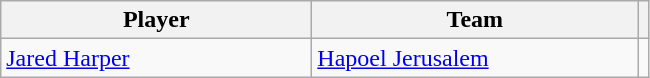<table class="wikitable">
<tr>
<th style="width:200px;">Player</th>
<th style="width:210px;">Team</th>
<th></th>
</tr>
<tr>
<td> <a href='#'>Jared Harper</a></td>
<td> <a href='#'>Hapoel Jerusalem</a></td>
<td style="text-align:center;"></td>
</tr>
</table>
